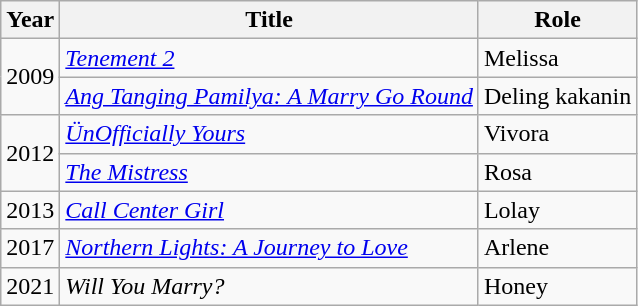<table class="wikitable sortable">
<tr>
<th>Year</th>
<th>Title</th>
<th>Role</th>
</tr>
<tr>
<td rowspan="2">2009</td>
<td><em><a href='#'>Tenement 2</a></em></td>
<td>Melissa</td>
</tr>
<tr>
<td><em><a href='#'>Ang Tanging Pamilya: A Marry Go Round</a></em></td>
<td>Deling kakanin</td>
</tr>
<tr>
<td rowspan="2">2012</td>
<td><em><a href='#'>ÜnOfficially Yours</a></em></td>
<td>Vivora</td>
</tr>
<tr>
<td><em><a href='#'>The Mistress</a></em></td>
<td>Rosa</td>
</tr>
<tr>
<td>2013</td>
<td><em><a href='#'>Call Center Girl</a></em></td>
<td>Lolay</td>
</tr>
<tr>
<td>2017</td>
<td><em><a href='#'>Northern Lights: A Journey to Love</a></em></td>
<td>Arlene</td>
</tr>
<tr>
<td>2021</td>
<td><em>Will You Marry?</em></td>
<td>Honey</td>
</tr>
</table>
